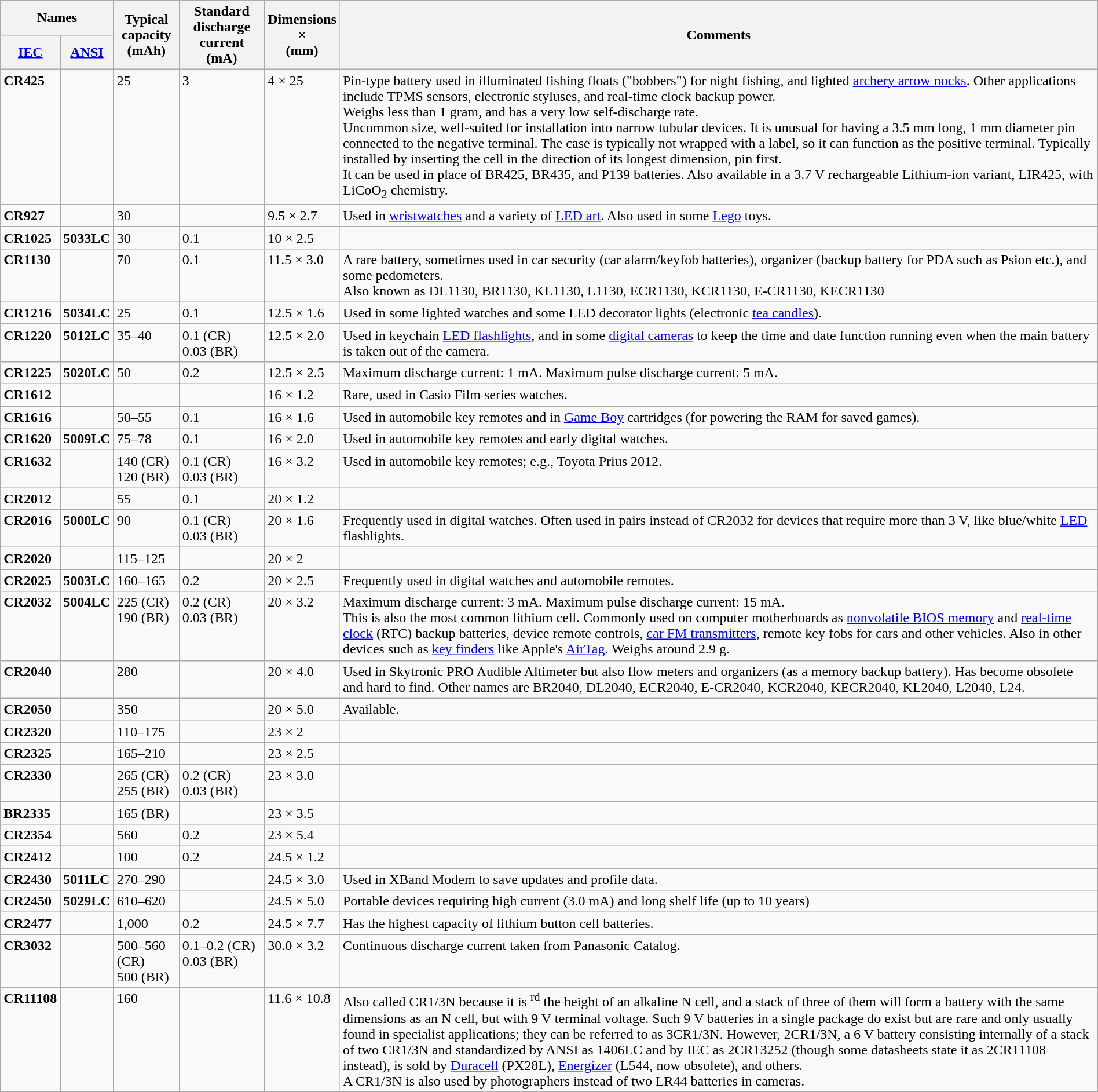<table class="wikitable" style="width:100%;">
<tr>
<th colspan=2>Names</th>
<th rowspan=2>Typical capacity<br>(mAh)</th>
<th rowspan=2>Standard discharge current<br>(mA)</th>
<th rowspan=2>Dimensions<br> × <br>(mm)</th>
<th rowspan=2>Comments</th>
</tr>
<tr>
<th><a href='#'>IEC</a></th>
<th><a href='#'>ANSI</a></th>
</tr>
<tr style="vertical-align:top;">
<td><strong>CR425</strong></td>
<td></td>
<td>25</td>
<td>3</td>
<td>4 × 25</td>
<td>Pin-type battery used in illuminated fishing floats ("bobbers") for night fishing, and lighted <a href='#'>archery arrow nocks</a>. Other applications include TPMS sensors, electronic styluses, and real-time clock backup power.<br>Weighs less than 1 gram, and has a very low self-discharge rate.<br>Uncommon size, well-suited for installation into narrow tubular devices. It is unusual for having a 3.5 mm long, 1 mm diameter pin connected to the negative terminal. The case is typically not wrapped with a label, so it can function as the positive terminal. Typically installed by inserting the cell in the direction of its longest dimension, pin first.<br>It can be used in place of BR425, BR435, and P139 batteries. Also available in a 3.7 V rechargeable Lithium-ion variant, LIR425, with LiCoO<sub>2</sub> chemistry.</td>
</tr>
<tr style="vertical-align:top;">
<td><strong>CR927</strong></td>
<td></td>
<td>30</td>
<td></td>
<td>9.5 × 2.7</td>
<td>Used in <a href='#'>wristwatches</a> and a variety of <a href='#'>LED art</a>. Also used in some <a href='#'>Lego</a> toys.</td>
</tr>
<tr style="vertical-align:top;">
<td><strong>CR1025</strong></td>
<td><strong>5033LC</strong></td>
<td>30</td>
<td>0.1</td>
<td>10 × 2.5</td>
<td></td>
</tr>
<tr style="vertical-align:top;">
<td><strong>CR1130</strong></td>
<td></td>
<td>70</td>
<td>0.1</td>
<td>11.5 × 3.0</td>
<td>A rare battery, sometimes used in car security (car alarm/keyfob batteries), organizer (backup battery for PDA such as Psion etc.), and some pedometers.<br>Also known as DL1130, BR1130, KL1130, L1130, ECR1130, KCR1130, E-CR1130, KECR1130</td>
</tr>
<tr style="vertical-align:top;">
<td><strong>CR1216</strong></td>
<td><strong>5034LC</strong></td>
<td>25</td>
<td>0.1</td>
<td>12.5 × 1.6</td>
<td>Used in some lighted watches and some LED decorator lights (electronic <a href='#'>tea candles</a>).</td>
</tr>
<tr style="vertical-align:top;">
<td><strong>CR1220</strong></td>
<td><strong>5012LC</strong></td>
<td>35–40</td>
<td>0.1 (CR)<br>0.03 (BR)</td>
<td>12.5 × 2.0</td>
<td>Used in keychain <a href='#'>LED flashlights</a>, and in some <a href='#'>digital cameras</a> to keep the time and date function running even when the main battery is taken out of the camera.</td>
</tr>
<tr style="vertical-align:top;">
<td><strong>CR1225</strong></td>
<td><strong>5020LC</strong></td>
<td>50</td>
<td>0.2</td>
<td>12.5 × 2.5</td>
<td>Maximum discharge current: 1 mA. Maximum pulse discharge current: 5 mA.</td>
</tr>
<tr style="vertical-align:top;">
<td><strong>CR1612</strong></td>
<td></td>
<td></td>
<td></td>
<td>16 × 1.2</td>
<td>Rare, used in Casio Film series watches.</td>
</tr>
<tr style="vertical-align:top;">
<td><strong>CR1616</strong></td>
<td></td>
<td>50–55</td>
<td>0.1</td>
<td>16 × 1.6</td>
<td>Used in automobile key remotes and in <a href='#'>Game Boy</a> cartridges (for powering the RAM for saved games).</td>
</tr>
<tr style="vertical-align:top;">
<td><strong>CR1620</strong></td>
<td><strong>5009LC</strong></td>
<td>75–78</td>
<td>0.1</td>
<td>16 × 2.0</td>
<td>Used in automobile key remotes and early digital watches.</td>
</tr>
<tr style="vertical-align:top;">
<td><strong>CR1632</strong></td>
<td></td>
<td>140 (CR)<br>120 (BR)</td>
<td>0.1 (CR)<br>0.03 (BR)</td>
<td>16 × 3.2</td>
<td>Used in automobile key remotes; e.g., Toyota Prius 2012.</td>
</tr>
<tr style="vertical-align:top;">
<td><strong>CR2012</strong></td>
<td></td>
<td>55</td>
<td>0.1</td>
<td>20 × 1.2</td>
<td></td>
</tr>
<tr style="vertical-align:top;">
<td><strong>CR2016</strong></td>
<td><strong>5000LC</strong></td>
<td>90</td>
<td>0.1 (CR)<br>0.03 (BR)</td>
<td>20 × 1.6</td>
<td>Frequently used in digital watches. Often used in pairs instead of CR2032 for devices that require more than 3 V, like blue/white <a href='#'>LED</a> flashlights.</td>
</tr>
<tr style="vertical-align:top;">
<td><strong>CR2020</strong></td>
<td></td>
<td>115–125</td>
<td></td>
<td>20 × 2</td>
<td></td>
</tr>
<tr style="vertical-align:top;">
<td><strong>CR2025</strong></td>
<td><strong>5003LC</strong></td>
<td>160–165</td>
<td>0.2</td>
<td>20 × 2.5</td>
<td>Frequently used in digital watches and automobile remotes.</td>
</tr>
<tr style="vertical-align:top;">
<td><strong>CR2032</strong></td>
<td><strong>5004LC</strong></td>
<td>225 (CR)<br>190 (BR)</td>
<td>0.2 (CR)<br>0.03 (BR)</td>
<td>20 × 3.2</td>
<td>Maximum discharge current: 3 mA. Maximum pulse discharge current: 15 mA.<br>This is also the most common lithium cell. Commonly used on computer motherboards as <a href='#'>nonvolatile BIOS memory</a> and <a href='#'>real-time clock</a> (RTC) backup batteries, device remote controls, <a href='#'>car FM transmitters</a>, remote key fobs for cars and other vehicles. Also in other devices such as <a href='#'>key finders</a> like Apple's <a href='#'>AirTag</a>. Weighs around 2.9 g.</td>
</tr>
<tr style="vertical-align:top;">
<td><strong>CR2040</strong></td>
<td></td>
<td>280</td>
<td></td>
<td>20 × 4.0</td>
<td>Used in Skytronic PRO Audible Altimeter but also flow meters and organizers (as a memory backup battery). Has become obsolete and hard to find. Other names are BR2040, DL2040, ECR2040, E-CR2040, KCR2040, KECR2040, KL2040, L2040, L24.</td>
</tr>
<tr style="vertical-align:top;">
<td><strong>CR2050</strong></td>
<td></td>
<td>350</td>
<td></td>
<td>20 × 5.0</td>
<td>Available.</td>
</tr>
<tr style="vertical-align:top;">
<td><strong>CR2320</strong></td>
<td></td>
<td>110–175</td>
<td></td>
<td>23 × 2</td>
<td></td>
</tr>
<tr style="vertical-align:top;">
<td><strong>CR2325</strong></td>
<td></td>
<td>165–210</td>
<td></td>
<td>23 × 2.5</td>
<td></td>
</tr>
<tr style="vertical-align:top;">
<td><strong>CR2330</strong></td>
<td></td>
<td>265 (CR)<br>255 (BR)</td>
<td>0.2 (CR)<br>0.03 (BR)</td>
<td>23 × 3.0</td>
<td></td>
</tr>
<tr style="vertical-align:top;">
<td><strong>BR2335</strong></td>
<td></td>
<td>165 (BR)</td>
<td></td>
<td>23 × 3.5</td>
<td></td>
</tr>
<tr style="vertical-align:top;">
<td><strong>CR2354</strong></td>
<td></td>
<td>560</td>
<td>0.2</td>
<td>23 × 5.4</td>
<td></td>
</tr>
<tr style="vertical-align:top;">
<td><strong>CR2412</strong></td>
<td></td>
<td>100</td>
<td>0.2</td>
<td>24.5 × 1.2</td>
<td></td>
</tr>
<tr style="vertical-align:top;">
<td><strong>CR2430</strong></td>
<td><strong>5011LC</strong></td>
<td>270–290</td>
<td></td>
<td>24.5 × 3.0</td>
<td>Used in XBand Modem to save updates and profile data.</td>
</tr>
<tr style="vertical-align:top;">
<td><strong>CR2450</strong></td>
<td><strong>5029LC</strong></td>
<td>610–620</td>
<td></td>
<td>24.5 × 5.0</td>
<td>Portable devices requiring high current (3.0 mA) and long shelf life (up to 10 years)</td>
</tr>
<tr style="vertical-align:top;">
<td><strong>CR2477</strong></td>
<td></td>
<td>1,000</td>
<td>0.2</td>
<td>24.5 × 7.7</td>
<td>Has the highest capacity of lithium button cell batteries.</td>
</tr>
<tr style="vertical-align:top;">
<td><strong>CR3032</strong></td>
<td></td>
<td>500–560 (CR)<br>500 (BR)</td>
<td>0.1–0.2 (CR)<br>0.03 (BR)</td>
<td>30.0 × 3.2</td>
<td>Continuous discharge current taken from Panasonic Catalog.</td>
</tr>
<tr style="vertical-align:top;">
<td><strong>CR11108</strong></td>
<td></td>
<td>160</td>
<td></td>
<td>11.6 × 10.8</td>
<td>Also called CR1/3N because it is <sup>rd</sup> the height of an alkaline N cell, and a stack of three of them will form a battery with the same dimensions as an N cell, but with 9 V terminal voltage. Such 9 V batteries in a single package do exist but are rare and only usually found in specialist applications; they can be referred to as 3CR1/3N. However, 2CR1/3N, a 6 V battery consisting internally of a stack of two CR1/3N and standardized by ANSI as 1406LC and by IEC as 2CR13252 (though some datasheets state it as 2CR11108 instead), is sold by <a href='#'>Duracell</a> (PX28L), <a href='#'>Energizer</a> (L544, now obsolete), and others.<br>A CR1/3N is also used by photographers instead of two LR44 batteries in cameras.</td>
</tr>
</table>
